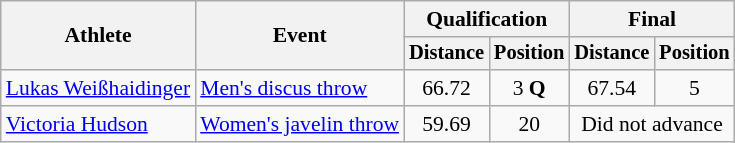<table class=wikitable style="font-size:90%">
<tr>
<th rowspan="2">Athlete</th>
<th rowspan="2">Event</th>
<th colspan="2">Qualification</th>
<th colspan="2">Final</th>
</tr>
<tr style="font-size:95%">
<th>Distance</th>
<th>Position</th>
<th>Distance</th>
<th>Position</th>
</tr>
<tr align=center>
<td align=left><a href='#'>Lukas Weißhaidinger</a></td>
<td align=left><a href='#'>Men's discus throw</a></td>
<td>66.72</td>
<td>3 <strong>Q</strong></td>
<td>67.54</td>
<td>5</td>
</tr>
<tr align=center>
<td align=left><a href='#'>Victoria Hudson</a></td>
<td align=left><a href='#'>Women's javelin throw</a></td>
<td>59.69</td>
<td>20</td>
<td colspan=2>Did not advance</td>
</tr>
</table>
